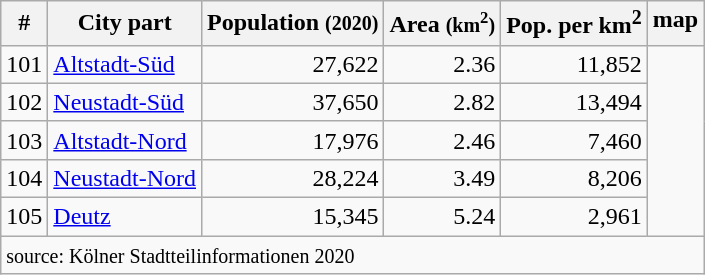<table class="wikitable sortable">
<tr ---->
<th>#</th>
<th>City part</th>
<th>Population <small>(2020)</small></th>
<th>Area <small>(km<sup>2</sup>)</small></th>
<th>Pop. per km<sup>2</sup></th>
<th valign="top" class="unsortable">map</th>
</tr>
<tr align="right">
<td align="left">101</td>
<td align="left"><a href='#'>Altstadt-Süd</a></td>
<td>27,622</td>
<td>2.36</td>
<td>11,852</td>
<td rowspan="5"></td>
</tr>
<tr align="right">
<td align="left">102</td>
<td align="left"><a href='#'>Neustadt-Süd</a></td>
<td>37,650</td>
<td>2.82</td>
<td>13,494</td>
</tr>
<tr align="right">
<td align="left">103</td>
<td align="left"><a href='#'>Altstadt-Nord</a></td>
<td>17,976</td>
<td>2.46</td>
<td>7,460</td>
</tr>
<tr align="right">
<td align="left">104</td>
<td align="left"><a href='#'>Neustadt-Nord</a></td>
<td>28,224</td>
<td>3.49</td>
<td>8,206</td>
</tr>
<tr align="right">
<td align="left">105</td>
<td align="left"><a href='#'>Deutz</a></td>
<td>15,345</td>
<td>5.24</td>
<td>2,961</td>
</tr>
<tr>
<td colspan="6"><small>source: Kölner Stadtteilinformationen 2020</small></td>
</tr>
</table>
